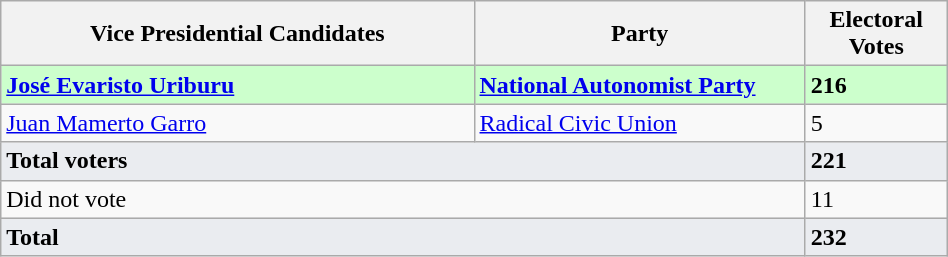<table class="wikitable" width="50%">
<tr>
<th width="50%">Vice Presidential Candidates</th>
<th width="35%">Party</th>
<th width="15%">Electoral Votes</th>
</tr>
<tr style="background:#cfc;">
<td><strong><a href='#'>José Evaristo Uriburu</a></strong></td>
<td><strong><a href='#'>National Autonomist Party</a></strong></td>
<td><strong>216</strong></td>
</tr>
<tr>
<td><a href='#'>Juan Mamerto Garro</a></td>
<td><a href='#'>Radical Civic Union</a></td>
<td>5</td>
</tr>
<tr style="background:#EAECF0;">
<td colspan=2><strong>Total voters</strong></td>
<td><strong>221</strong></td>
</tr>
<tr>
<td colspan=2>Did not vote</td>
<td>11</td>
</tr>
<tr style="background:#EAECF0;">
<td colspan=2><strong>Total</strong></td>
<td><strong>232</strong></td>
</tr>
</table>
